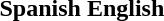<table border=0>
<tr>
<td valign=top><br><strong>Spanish </strong></td>
<td valign=top><br><strong>English</strong></td>
</tr>
</table>
